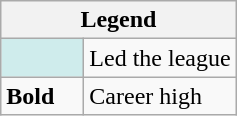<table class="wikitable mw-collapsible mw-collapsed">
<tr>
<th colspan="2">Legend</th>
</tr>
<tr>
<td style="background:#cfecec; width:3em;"></td>
<td>Led the league</td>
</tr>
<tr>
<td><strong>Bold</strong></td>
<td>Career high</td>
</tr>
</table>
